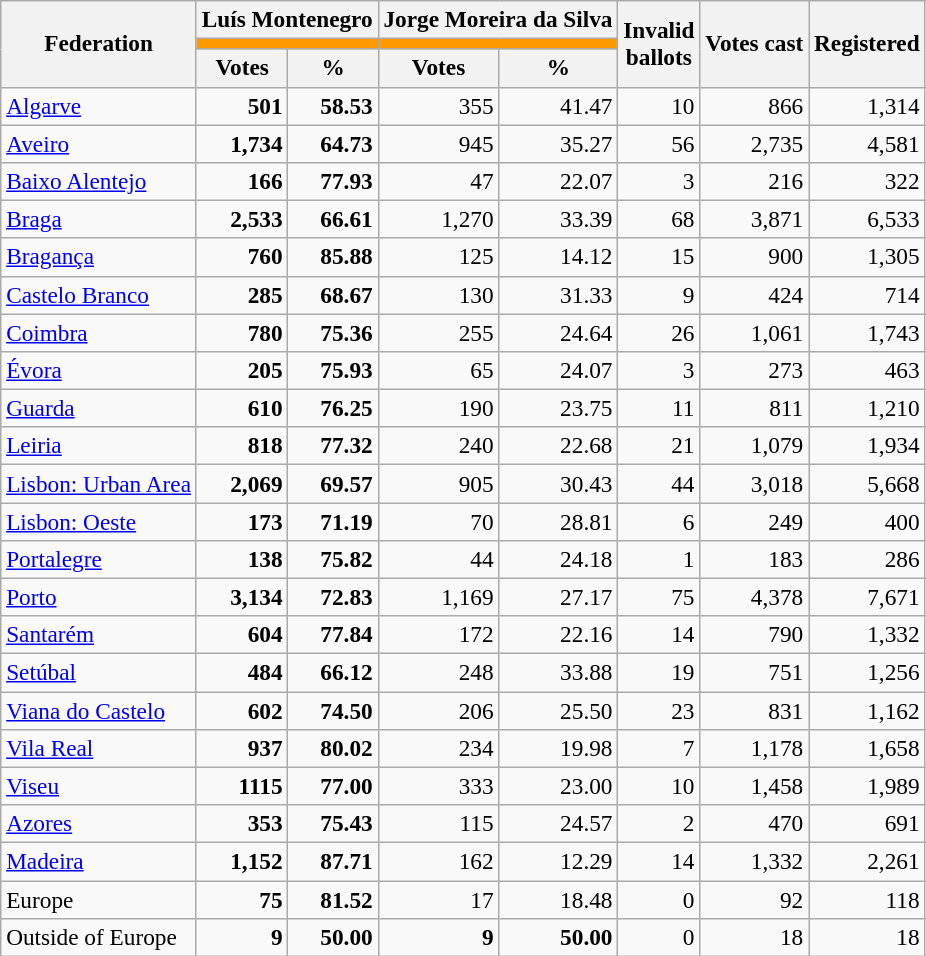<table class="wikitable" style="text-align:right; font-size:97%;">
<tr>
<th rowspan="3">Federation</th>
<th colspan="2">Luís Montenegro</th>
<th colspan="2">Jorge Moreira da Silva</th>
<th rowspan="3">Invalid<br>ballots</th>
<th rowspan="3">Votes cast</th>
<th rowspan="3">Registered</th>
</tr>
<tr>
<th colspan="2" style="background:#FF9900;"></th>
<th colspan="2" style="background:#FF9900;"></th>
</tr>
<tr>
<th>Votes</th>
<th>%</th>
<th>Votes</th>
<th>%</th>
</tr>
<tr>
<td align="left"><a href='#'>Algarve</a></td>
<td><strong>501</strong></td>
<td><strong>58.53</strong></td>
<td>355</td>
<td>41.47</td>
<td>10</td>
<td>866</td>
<td>1,314</td>
</tr>
<tr>
<td align="left"><a href='#'>Aveiro</a></td>
<td><strong>1,734</strong></td>
<td><strong>64.73</strong></td>
<td>945</td>
<td>35.27</td>
<td>56</td>
<td>2,735</td>
<td>4,581</td>
</tr>
<tr>
<td align="left"><a href='#'>Baixo Alentejo</a></td>
<td><strong>166</strong></td>
<td><strong>77.93</strong></td>
<td>47</td>
<td>22.07</td>
<td>3</td>
<td>216</td>
<td>322</td>
</tr>
<tr>
<td align="left"><a href='#'>Braga</a></td>
<td><strong>2,533</strong></td>
<td><strong>66.61</strong></td>
<td>1,270</td>
<td>33.39</td>
<td>68</td>
<td>3,871</td>
<td>6,533</td>
</tr>
<tr>
<td align="left"><a href='#'>Bragança</a></td>
<td><strong>760</strong></td>
<td><strong>85.88</strong></td>
<td>125</td>
<td>14.12</td>
<td>15</td>
<td>900</td>
<td>1,305</td>
</tr>
<tr>
<td align="left"><a href='#'>Castelo Branco</a></td>
<td><strong>285</strong></td>
<td><strong>68.67</strong></td>
<td>130</td>
<td>31.33</td>
<td>9</td>
<td>424</td>
<td>714</td>
</tr>
<tr>
<td align="left"><a href='#'>Coimbra</a></td>
<td><strong>780</strong></td>
<td><strong>75.36</strong></td>
<td>255</td>
<td>24.64</td>
<td>26</td>
<td>1,061</td>
<td>1,743</td>
</tr>
<tr>
<td align="left"><a href='#'>Évora</a></td>
<td><strong>205</strong></td>
<td><strong>75.93</strong></td>
<td>65</td>
<td>24.07</td>
<td>3</td>
<td>273</td>
<td>463</td>
</tr>
<tr>
<td align="left"><a href='#'>Guarda</a></td>
<td><strong>610</strong></td>
<td><strong>76.25</strong></td>
<td>190</td>
<td>23.75</td>
<td>11</td>
<td>811</td>
<td>1,210</td>
</tr>
<tr>
<td align="left"><a href='#'>Leiria</a></td>
<td><strong>818</strong></td>
<td><strong>77.32</strong></td>
<td>240</td>
<td>22.68</td>
<td>21</td>
<td>1,079</td>
<td>1,934</td>
</tr>
<tr>
<td align="left"><a href='#'>Lisbon: Urban Area</a></td>
<td><strong>2,069</strong></td>
<td><strong>69.57</strong></td>
<td>905</td>
<td>30.43</td>
<td>44</td>
<td>3,018</td>
<td>5,668</td>
</tr>
<tr>
<td align="left"><a href='#'>Lisbon: Oeste</a></td>
<td><strong>173</strong></td>
<td><strong>71.19</strong></td>
<td>70</td>
<td>28.81</td>
<td>6</td>
<td>249</td>
<td>400</td>
</tr>
<tr>
<td align="left"><a href='#'>Portalegre</a></td>
<td><strong>138</strong></td>
<td><strong>75.82</strong></td>
<td>44</td>
<td>24.18</td>
<td>1</td>
<td>183</td>
<td>286</td>
</tr>
<tr>
<td align="left"><a href='#'>Porto</a></td>
<td><strong>3,134</strong></td>
<td><strong>72.83</strong></td>
<td>1,169</td>
<td>27.17</td>
<td>75</td>
<td>4,378</td>
<td>7,671</td>
</tr>
<tr>
<td align="left"><a href='#'>Santarém</a></td>
<td><strong>604</strong></td>
<td><strong>77.84</strong></td>
<td>172</td>
<td>22.16</td>
<td>14</td>
<td>790</td>
<td>1,332</td>
</tr>
<tr>
<td align="left"><a href='#'>Setúbal</a></td>
<td><strong>484</strong></td>
<td><strong>66.12</strong></td>
<td>248</td>
<td>33.88</td>
<td>19</td>
<td>751</td>
<td>1,256</td>
</tr>
<tr>
<td align="left"><a href='#'>Viana do Castelo</a></td>
<td><strong>602</strong></td>
<td><strong>74.50</strong></td>
<td>206</td>
<td>25.50</td>
<td>23</td>
<td>831</td>
<td>1,162</td>
</tr>
<tr>
<td align="left"><a href='#'>Vila Real</a></td>
<td><strong>937</strong></td>
<td><strong>80.02</strong></td>
<td>234</td>
<td>19.98</td>
<td>7</td>
<td>1,178</td>
<td>1,658</td>
</tr>
<tr>
<td align="left"><a href='#'>Viseu</a></td>
<td><strong>1115</strong></td>
<td><strong>77.00</strong></td>
<td>333</td>
<td>23.00</td>
<td>10</td>
<td>1,458</td>
<td>1,989</td>
</tr>
<tr>
<td align="left"><a href='#'>Azores</a></td>
<td><strong>353</strong></td>
<td><strong>75.43</strong></td>
<td>115</td>
<td>24.57</td>
<td>2</td>
<td>470</td>
<td>691</td>
</tr>
<tr>
<td align="left"><a href='#'>Madeira</a></td>
<td><strong>1,152</strong></td>
<td><strong>87.71</strong></td>
<td>162</td>
<td>12.29</td>
<td>14</td>
<td>1,332</td>
<td>2,261</td>
</tr>
<tr>
<td align="left">Europe</td>
<td><strong>75</strong></td>
<td><strong>81.52</strong></td>
<td>17</td>
<td>18.48</td>
<td>0</td>
<td>92</td>
<td>118</td>
</tr>
<tr>
<td align="left">Outside of Europe</td>
<td><strong>9</strong></td>
<td><strong>50.00</strong></td>
<td><strong>9</strong></td>
<td><strong>50.00</strong></td>
<td>0</td>
<td>18</td>
<td>18</td>
</tr>
</table>
